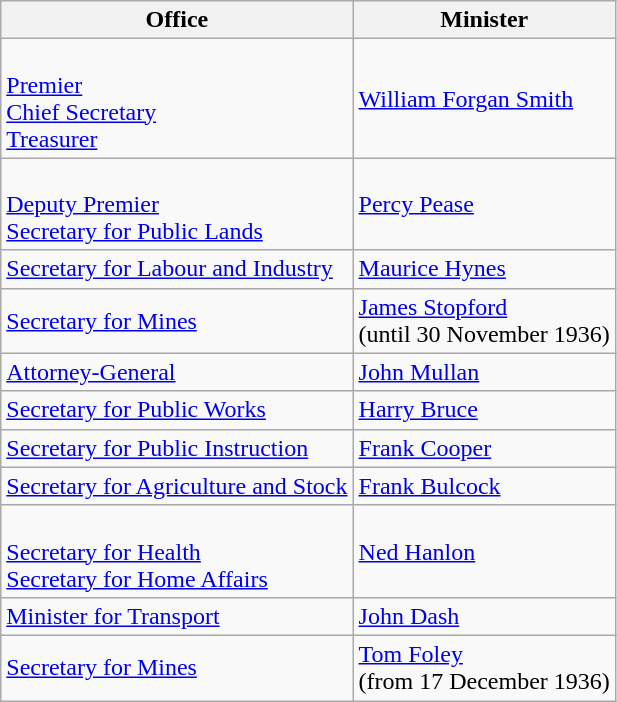<table class="wikitable">
<tr>
<th>Office</th>
<th>Minister</th>
</tr>
<tr>
<td><br><a href='#'>Premier</a><br>
<a href='#'>Chief Secretary</a><br>
<a href='#'>Treasurer</a></td>
<td><a href='#'>William Forgan Smith</a></td>
</tr>
<tr>
<td><br><a href='#'>Deputy Premier</a><br>
<a href='#'>Secretary for Public Lands</a></td>
<td><a href='#'>Percy Pease</a></td>
</tr>
<tr>
<td><a href='#'>Secretary for Labour and Industry</a></td>
<td><a href='#'>Maurice Hynes</a></td>
</tr>
<tr>
<td><a href='#'>Secretary for Mines</a></td>
<td><a href='#'>James Stopford</a><br>(until 30 November 1936)</td>
</tr>
<tr>
<td><a href='#'>Attorney-General</a></td>
<td><a href='#'>John Mullan</a></td>
</tr>
<tr>
<td><a href='#'>Secretary for Public Works</a></td>
<td><a href='#'>Harry Bruce</a></td>
</tr>
<tr>
<td><a href='#'>Secretary for Public Instruction</a></td>
<td><a href='#'>Frank Cooper</a></td>
</tr>
<tr>
<td><a href='#'>Secretary for Agriculture and Stock</a></td>
<td><a href='#'>Frank Bulcock</a></td>
</tr>
<tr>
<td><br><a href='#'>Secretary for Health</a><br>
<a href='#'>Secretary for Home Affairs</a></td>
<td><a href='#'>Ned Hanlon</a></td>
</tr>
<tr>
<td><a href='#'>Minister for Transport</a></td>
<td><a href='#'>John Dash</a></td>
</tr>
<tr>
<td><a href='#'>Secretary for Mines</a></td>
<td><a href='#'>Tom Foley</a><br>(from 17 December 1936)</td>
</tr>
</table>
